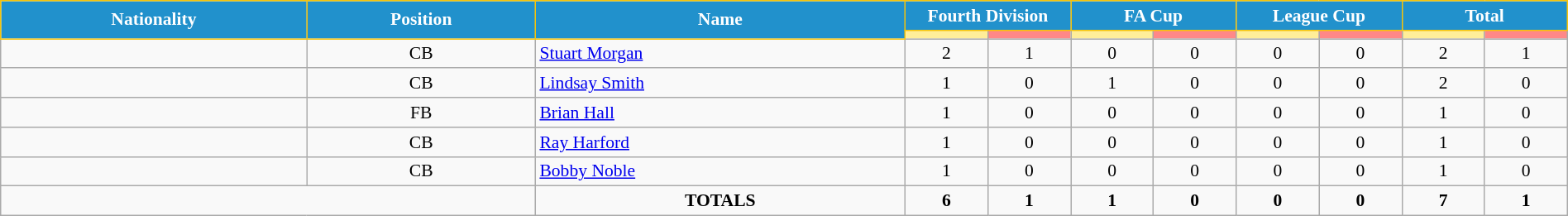<table class="wikitable" style="text-align:center; font-size:90%; width:100%;">
<tr>
<th rowspan="2" style="background:#2191CC; color:white; border:1px solid #F7C408; text-align:center;">Nationality</th>
<th rowspan="2" style="background:#2191CC; color:white; border:1px solid #F7C408; text-align:center;">Position</th>
<th rowspan="2" style="background:#2191CC; color:white; border:1px solid #F7C408; text-align:center;">Name</th>
<th colspan="2" style="background:#2191CC; color:white; border:1px solid #F7C408; text-align:center;">Fourth Division</th>
<th colspan="2" style="background:#2191CC; color:white; border:1px solid #F7C408; text-align:center;">FA Cup</th>
<th colspan="2" style="background:#2191CC; color:white; border:1px solid #F7C408; text-align:center;">League Cup</th>
<th colspan="2" style="background:#2191CC; color:white; border:1px solid #F7C408; text-align:center;">Total</th>
</tr>
<tr>
<th width=60 style="background: #FFEE99"></th>
<th width=60 style="background: #FF8888"></th>
<th width=60 style="background: #FFEE99"></th>
<th width=60 style="background: #FF8888"></th>
<th width=60 style="background: #FFEE99"></th>
<th width=60 style="background: #FF8888"></th>
<th width=60 style="background: #FFEE99"></th>
<th width=60 style="background: #FF8888"></th>
</tr>
<tr>
<td></td>
<td>CB</td>
<td align="left"><a href='#'>Stuart Morgan</a></td>
<td>2</td>
<td>1</td>
<td>0</td>
<td>0</td>
<td>0</td>
<td>0</td>
<td>2</td>
<td>1</td>
</tr>
<tr>
<td></td>
<td>CB</td>
<td align="left"><a href='#'>Lindsay Smith</a></td>
<td>1</td>
<td>0</td>
<td>1</td>
<td>0</td>
<td>0</td>
<td>0</td>
<td>2</td>
<td>0</td>
</tr>
<tr>
<td></td>
<td>FB</td>
<td align="left"><a href='#'>Brian Hall</a></td>
<td>1</td>
<td>0</td>
<td>0</td>
<td>0</td>
<td>0</td>
<td>0</td>
<td>1</td>
<td>0</td>
</tr>
<tr>
<td></td>
<td>CB</td>
<td align="left"><a href='#'>Ray Harford</a></td>
<td>1</td>
<td>0</td>
<td>0</td>
<td>0</td>
<td>0</td>
<td>0</td>
<td>1</td>
<td>0</td>
</tr>
<tr>
<td></td>
<td>CB</td>
<td align="left"><a href='#'>Bobby Noble</a></td>
<td>1</td>
<td>0</td>
<td>0</td>
<td>0</td>
<td>0</td>
<td>0</td>
<td>1</td>
<td>0</td>
</tr>
<tr>
<td colspan="2"></td>
<td><strong>TOTALS</strong></td>
<td><strong>6</strong></td>
<td><strong>1</strong></td>
<td><strong>1</strong></td>
<td><strong>0</strong></td>
<td><strong>0</strong></td>
<td><strong>0</strong></td>
<td><strong>7</strong></td>
<td><strong>1</strong></td>
</tr>
</table>
